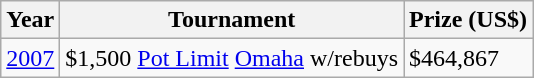<table class="wikitable">
<tr>
<th>Year</th>
<th>Tournament</th>
<th>Prize (US$)</th>
</tr>
<tr>
<td><a href='#'>2007</a></td>
<td>$1,500 <a href='#'>Pot Limit</a> <a href='#'>Omaha</a> w/rebuys</td>
<td>$464,867</td>
</tr>
</table>
